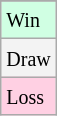<table class="wikitable">
<tr>
</tr>
<tr bgcolor = "#d0ffe3">
<td><small>Win</small></td>
</tr>
<tr bgcolor = "#f3f3f3">
<td><small>Draw</small></td>
</tr>
<tr bgcolor = "#ffd0e3">
<td><small>Loss</small></td>
</tr>
</table>
